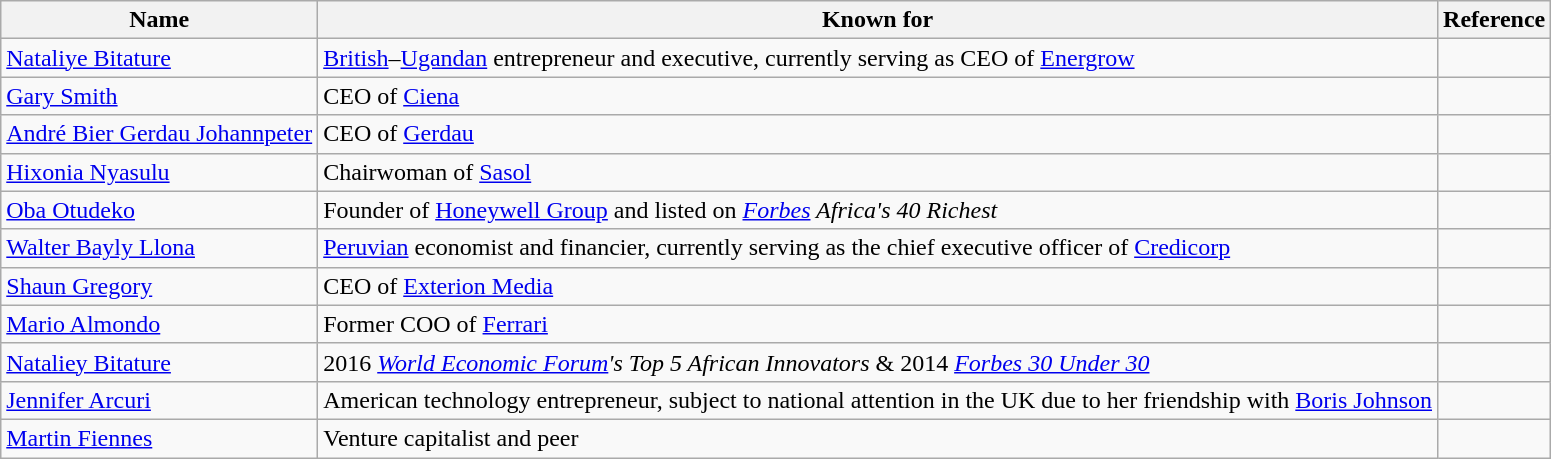<table class="wikitable">
<tr>
<th>Name</th>
<th>Known for</th>
<th>Reference</th>
</tr>
<tr>
<td><a href='#'>Nataliye Bitature</a></td>
<td><a href='#'>British</a>–<a href='#'>Ugandan</a> entrepreneur and executive, currently serving as CEO of <a href='#'>Energrow</a></td>
<td></td>
</tr>
<tr>
<td><a href='#'>Gary Smith</a></td>
<td>CEO of <a href='#'>Ciena</a></td>
<td></td>
</tr>
<tr>
<td><a href='#'>André Bier Gerdau Johannpeter</a></td>
<td>CEO of <a href='#'>Gerdau</a></td>
<td></td>
</tr>
<tr>
<td><a href='#'>Hixonia Nyasulu</a></td>
<td>Chairwoman of <a href='#'>Sasol</a></td>
<td></td>
</tr>
<tr>
<td><a href='#'>Oba Otudeko</a></td>
<td>Founder of <a href='#'>Honeywell Group</a> and listed on <em><a href='#'>Forbes</a> Africa's 40 Richest</em></td>
<td></td>
</tr>
<tr>
<td><a href='#'>Walter Bayly Llona</a></td>
<td><a href='#'>Peruvian</a> economist and financier, currently serving as the chief executive officer of <a href='#'>Credicorp</a></td>
<td></td>
</tr>
<tr>
<td><a href='#'>Shaun Gregory</a></td>
<td>CEO of <a href='#'>Exterion Media</a></td>
<td></td>
</tr>
<tr>
<td><a href='#'>Mario Almondo</a></td>
<td>Former COO of <a href='#'>Ferrari</a></td>
<td></td>
</tr>
<tr>
<td><a href='#'>Nataliey Bitature</a></td>
<td>2016 <em><a href='#'>World Economic Forum</a>'s Top 5 African Innovators</em> & 2014 <em><a href='#'>Forbes 30 Under 30</a></em></td>
<td></td>
</tr>
<tr>
<td><a href='#'>Jennifer Arcuri</a></td>
<td>American technology entrepreneur, subject to national attention in the UK due to her friendship with <a href='#'>Boris Johnson</a></td>
<td></td>
</tr>
<tr>
<td><a href='#'>Martin Fiennes</a></td>
<td>Venture capitalist and peer</td>
<td></td>
</tr>
</table>
